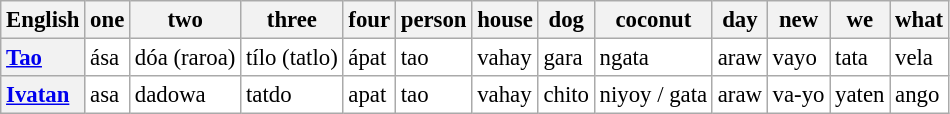<table class="wikitable" style="font-size:95%;background-color:white;">
<tr>
<th scope="col">English</th>
<th scope="col">one</th>
<th scope="col">two</th>
<th scope="col">three</th>
<th scope="col">four</th>
<th scope="col">person</th>
<th scope="col">house</th>
<th scope="col">dog</th>
<th scope="col">coconut</th>
<th scope="col">day</th>
<th scope="col">new</th>
<th scope="col">we</th>
<th scope="col">what</th>
</tr>
<tr>
<th scope="row" style="text-align:left;"><a href='#'>Tao</a></th>
<td>ása</td>
<td>dóa (raroa)</td>
<td>tílo (tatlo)</td>
<td>ápat</td>
<td>tao</td>
<td>vahay</td>
<td>gara</td>
<td>ngata</td>
<td>araw</td>
<td>vayo</td>
<td>tata</td>
<td>vela</td>
</tr>
<tr>
<th scope="row" style="text-align:left;"><a href='#'>Ivatan</a></th>
<td>asa</td>
<td>dadowa</td>
<td>tatdo</td>
<td>apat</td>
<td>tao</td>
<td>vahay</td>
<td>chito</td>
<td>niyoy / gata</td>
<td>araw</td>
<td>va-yo</td>
<td>yaten</td>
<td>ango</td>
</tr>
</table>
